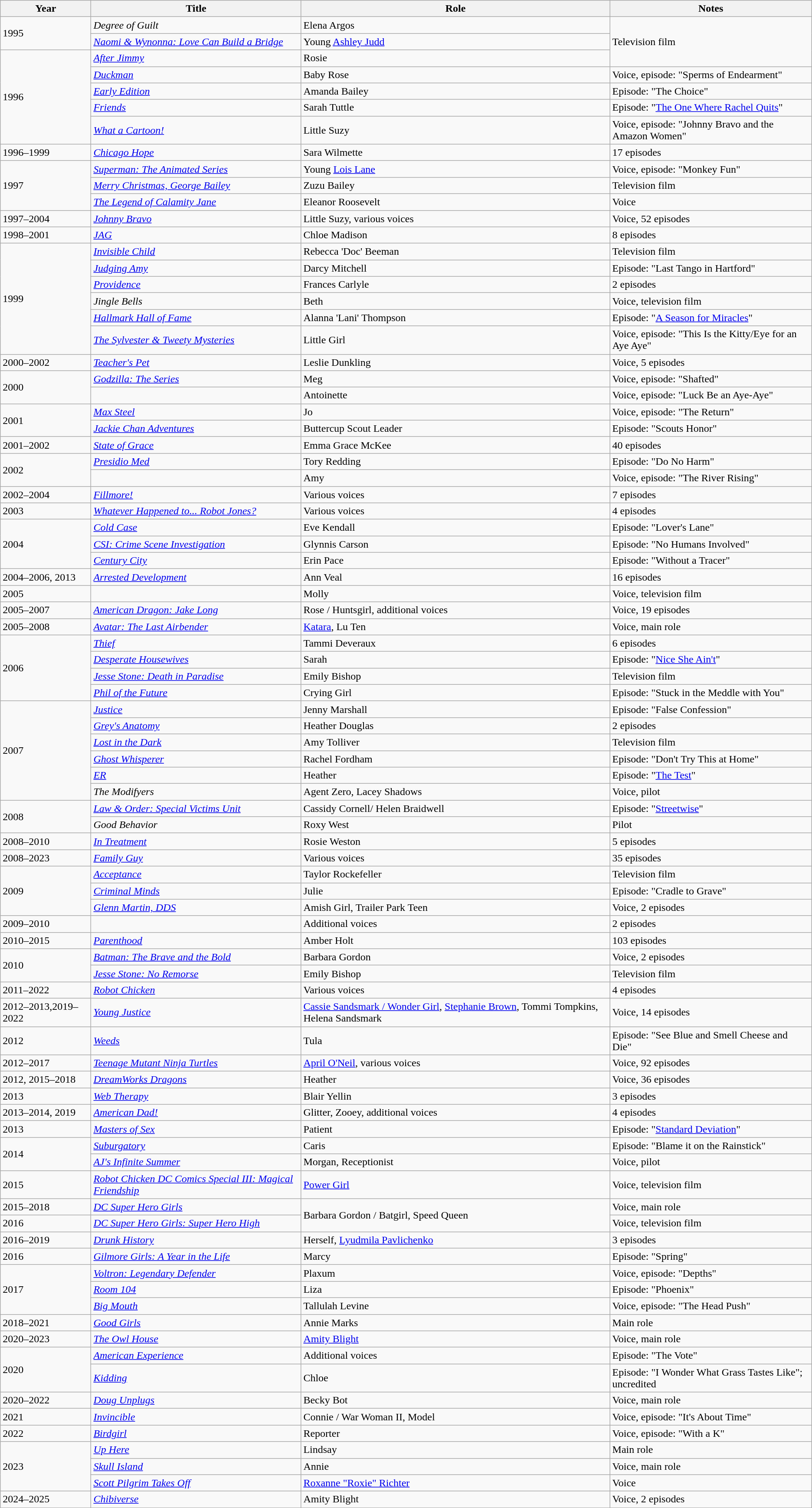<table class="wikitable sortable">
<tr>
<th>Year</th>
<th>Title</th>
<th>Role</th>
<th class="unsortable">Notes</th>
</tr>
<tr>
<td rowspan="2">1995</td>
<td><em>Degree of Guilt</em></td>
<td>Elena Argos</td>
<td rowspan="3">Television film</td>
</tr>
<tr>
<td><em><a href='#'>Naomi & Wynonna: Love Can Build a Bridge</a></em></td>
<td>Young <a href='#'>Ashley Judd</a></td>
</tr>
<tr>
<td rowspan="5">1996</td>
<td><em><a href='#'>After Jimmy</a></em></td>
<td>Rosie</td>
</tr>
<tr>
<td><em><a href='#'>Duckman</a></em></td>
<td>Baby Rose</td>
<td>Voice, episode: "Sperms of Endearment"</td>
</tr>
<tr>
<td><em><a href='#'>Early Edition</a></em></td>
<td>Amanda Bailey</td>
<td>Episode: "The Choice"</td>
</tr>
<tr>
<td><em><a href='#'>Friends</a></em></td>
<td>Sarah Tuttle</td>
<td>Episode: "<a href='#'>The One Where Rachel Quits</a>"</td>
</tr>
<tr>
<td><em><a href='#'>What a Cartoon!</a></em></td>
<td>Little Suzy</td>
<td>Voice, episode: "Johnny Bravo and the Amazon Women"</td>
</tr>
<tr>
<td>1996–1999</td>
<td><em><a href='#'>Chicago Hope</a></em></td>
<td>Sara Wilmette</td>
<td>17 episodes</td>
</tr>
<tr>
<td rowspan="3">1997</td>
<td><em><a href='#'>Superman: The Animated Series</a></em></td>
<td>Young <a href='#'>Lois Lane</a></td>
<td>Voice, episode: "Monkey Fun"</td>
</tr>
<tr>
<td><em><a href='#'>Merry Christmas, George Bailey</a></em></td>
<td>Zuzu Bailey</td>
<td>Television film</td>
</tr>
<tr>
<td><em><a href='#'>The Legend of Calamity Jane</a></em></td>
<td>Eleanor Roosevelt</td>
<td>Voice</td>
</tr>
<tr>
<td>1997–2004</td>
<td><em><a href='#'>Johnny Bravo</a></em></td>
<td>Little Suzy, various voices</td>
<td>Voice, 52 episodes</td>
</tr>
<tr>
<td>1998–2001</td>
<td><em><a href='#'>JAG</a></em></td>
<td>Chloe Madison</td>
<td>8 episodes</td>
</tr>
<tr>
<td rowspan="6">1999</td>
<td><em><a href='#'>Invisible Child</a></em></td>
<td>Rebecca 'Doc' Beeman</td>
<td>Television film</td>
</tr>
<tr>
<td><em><a href='#'>Judging Amy</a></em></td>
<td>Darcy Mitchell</td>
<td>Episode: "Last Tango in Hartford"</td>
</tr>
<tr>
<td><em><a href='#'>Providence</a></em></td>
<td>Frances Carlyle</td>
<td>2 episodes</td>
</tr>
<tr>
<td><em>Jingle Bells</em></td>
<td>Beth</td>
<td>Voice, television film</td>
</tr>
<tr>
<td><em><a href='#'>Hallmark Hall of Fame</a></em></td>
<td>Alanna 'Lani' Thompson</td>
<td>Episode: "<a href='#'>A Season for Miracles</a>"</td>
</tr>
<tr>
<td><em><a href='#'>The Sylvester & Tweety Mysteries</a></em></td>
<td>Little Girl</td>
<td>Voice, episode: "This Is the Kitty/Eye for an Aye Aye"</td>
</tr>
<tr>
<td>2000–2002</td>
<td><em><a href='#'>Teacher's Pet</a></em></td>
<td>Leslie Dunkling</td>
<td>Voice, 5 episodes</td>
</tr>
<tr>
<td rowspan="2">2000</td>
<td><em><a href='#'>Godzilla: The Series</a></em></td>
<td>Meg</td>
<td>Voice, episode: "Shafted"</td>
</tr>
<tr>
<td><em></em></td>
<td>Antoinette</td>
<td>Voice, episode: "Luck Be an Aye-Aye"</td>
</tr>
<tr>
<td rowspan="2">2001</td>
<td><em><a href='#'>Max Steel</a></em></td>
<td>Jo</td>
<td>Voice, episode: "The Return"</td>
</tr>
<tr>
<td><em><a href='#'>Jackie Chan Adventures</a></em></td>
<td>Buttercup Scout Leader</td>
<td>Episode: "Scouts Honor"</td>
</tr>
<tr>
<td>2001–2002</td>
<td><em><a href='#'>State of Grace</a></em></td>
<td>Emma Grace McKee</td>
<td>40 episodes</td>
</tr>
<tr>
<td rowspan="2">2002</td>
<td><em><a href='#'>Presidio Med</a></em></td>
<td>Tory Redding</td>
<td>Episode: "Do No Harm"</td>
</tr>
<tr>
<td><em></em></td>
<td>Amy</td>
<td>Voice, episode: "The River Rising"</td>
</tr>
<tr>
<td>2002–2004</td>
<td><em><a href='#'>Fillmore!</a></em></td>
<td>Various voices</td>
<td>7 episodes</td>
</tr>
<tr>
<td>2003</td>
<td><em><a href='#'>Whatever Happened to... Robot Jones?</a></em></td>
<td>Various voices</td>
<td>4 episodes</td>
</tr>
<tr>
<td rowspan="3">2004</td>
<td><em><a href='#'>Cold Case</a></em></td>
<td>Eve Kendall</td>
<td>Episode: "Lover's Lane"</td>
</tr>
<tr>
<td><em><a href='#'>CSI: Crime Scene Investigation</a></em></td>
<td>Glynnis Carson</td>
<td>Episode: "No Humans Involved"</td>
</tr>
<tr>
<td><em><a href='#'>Century City</a></em></td>
<td>Erin Pace</td>
<td>Episode: "Without a Tracer"</td>
</tr>
<tr>
<td>2004–2006, 2013</td>
<td><em><a href='#'>Arrested Development</a></em></td>
<td>Ann Veal</td>
<td>16 episodes</td>
</tr>
<tr>
<td>2005</td>
<td><em></em></td>
<td>Molly</td>
<td>Voice, television film</td>
</tr>
<tr>
<td>2005–2007</td>
<td><em><a href='#'>American Dragon: Jake Long</a></em></td>
<td>Rose / Huntsgirl, additional voices</td>
<td>Voice, 19 episodes</td>
</tr>
<tr>
<td>2005–2008</td>
<td><em><a href='#'>Avatar: The Last Airbender</a></em></td>
<td><a href='#'>Katara</a>, Lu Ten</td>
<td>Voice, main role</td>
</tr>
<tr>
<td rowspan="4">2006</td>
<td><em><a href='#'>Thief</a></em></td>
<td>Tammi Deveraux</td>
<td>6 episodes</td>
</tr>
<tr>
<td><em><a href='#'>Desperate Housewives</a></em></td>
<td>Sarah</td>
<td>Episode: "<a href='#'>Nice She Ain't</a>"</td>
</tr>
<tr>
<td><em><a href='#'>Jesse Stone: Death in Paradise</a></em></td>
<td>Emily Bishop</td>
<td>Television film</td>
</tr>
<tr>
<td><em><a href='#'>Phil of the Future</a></em></td>
<td>Crying Girl</td>
<td>Episode: "Stuck in the Meddle with You"</td>
</tr>
<tr>
<td rowspan="6">2007</td>
<td><em><a href='#'>Justice</a></em></td>
<td>Jenny Marshall</td>
<td>Episode: "False Confession"</td>
</tr>
<tr>
<td><em><a href='#'>Grey's Anatomy</a></em></td>
<td>Heather Douglas</td>
<td>2 episodes</td>
</tr>
<tr>
<td><em><a href='#'>Lost in the Dark</a></em></td>
<td>Amy Tolliver</td>
<td>Television film</td>
</tr>
<tr>
<td><em><a href='#'>Ghost Whisperer</a></em></td>
<td>Rachel Fordham</td>
<td>Episode: "Don't Try This at Home"</td>
</tr>
<tr>
<td><em><a href='#'>ER</a></em></td>
<td>Heather</td>
<td>Episode: "<a href='#'>The Test</a>"</td>
</tr>
<tr>
<td><em>The Modifyers</em></td>
<td>Agent Zero, Lacey Shadows</td>
<td>Voice, pilot</td>
</tr>
<tr>
<td rowspan="2">2008</td>
<td><em><a href='#'>Law & Order: Special Victims Unit</a></em></td>
<td>Cassidy Cornell/ Helen Braidwell</td>
<td>Episode: "<a href='#'>Streetwise</a>"</td>
</tr>
<tr>
<td><em>Good Behavior</em></td>
<td>Roxy West</td>
<td>Pilot</td>
</tr>
<tr>
<td>2008–2010</td>
<td><em><a href='#'>In Treatment</a></em></td>
<td>Rosie Weston</td>
<td>5 episodes</td>
</tr>
<tr>
<td>2008–2023</td>
<td><em><a href='#'>Family Guy</a></em></td>
<td>Various voices</td>
<td>35 episodes</td>
</tr>
<tr>
<td rowspan="3">2009</td>
<td><em><a href='#'>Acceptance</a></em></td>
<td>Taylor Rockefeller</td>
<td>Television film</td>
</tr>
<tr>
<td><em><a href='#'>Criminal Minds</a></em></td>
<td>Julie</td>
<td>Episode: "Cradle to Grave"</td>
</tr>
<tr>
<td><em><a href='#'>Glenn Martin, DDS</a></em></td>
<td>Amish Girl, Trailer Park Teen</td>
<td>Voice, 2 episodes</td>
</tr>
<tr>
<td>2009–2010</td>
<td><em></em></td>
<td>Additional voices</td>
<td>2 episodes</td>
</tr>
<tr>
<td>2010–2015</td>
<td><em><a href='#'>Parenthood</a></em></td>
<td>Amber Holt</td>
<td>103 episodes</td>
</tr>
<tr>
<td rowspan="2">2010</td>
<td><em><a href='#'>Batman: The Brave and the Bold</a></em></td>
<td>Barbara Gordon</td>
<td>Voice, 2 episodes</td>
</tr>
<tr>
<td><em><a href='#'>Jesse Stone: No Remorse</a></em></td>
<td>Emily Bishop</td>
<td>Television film</td>
</tr>
<tr>
<td>2011–2022</td>
<td><em><a href='#'>Robot Chicken</a></em></td>
<td>Various voices</td>
<td>4 episodes</td>
</tr>
<tr>
<td>2012–2013,2019–2022</td>
<td><em><a href='#'>Young Justice</a></em></td>
<td><a href='#'>Cassie Sandsmark / Wonder Girl</a>, <a href='#'>Stephanie Brown</a>, Tommi Tompkins, Helena Sandsmark</td>
<td>Voice, 14 episodes</td>
</tr>
<tr>
<td>2012</td>
<td><em><a href='#'>Weeds</a></em></td>
<td>Tula</td>
<td>Episode: "See Blue and Smell Cheese and Die"</td>
</tr>
<tr>
<td>2012–2017</td>
<td><em><a href='#'>Teenage Mutant Ninja Turtles</a></em></td>
<td><a href='#'>April O'Neil</a>, various voices</td>
<td>Voice, 92 episodes</td>
</tr>
<tr>
<td>2012, 2015–2018</td>
<td><em><a href='#'>DreamWorks Dragons</a></em></td>
<td>Heather</td>
<td>Voice, 36 episodes</td>
</tr>
<tr>
<td>2013</td>
<td><em><a href='#'>Web Therapy</a></em></td>
<td>Blair Yellin</td>
<td>3 episodes</td>
</tr>
<tr>
<td>2013–2014, 2019</td>
<td><em><a href='#'>American Dad!</a></em></td>
<td>Glitter, Zooey, additional voices</td>
<td>4 episodes</td>
</tr>
<tr>
<td>2013</td>
<td><em><a href='#'>Masters of Sex</a></em></td>
<td>Patient</td>
<td>Episode: "<a href='#'>Standard Deviation</a>"</td>
</tr>
<tr>
<td rowspan="2">2014</td>
<td><em><a href='#'>Suburgatory</a></em></td>
<td>Caris</td>
<td>Episode: "Blame it on the Rainstick"</td>
</tr>
<tr>
<td><em><a href='#'>AJ's Infinite Summer</a></em></td>
<td>Morgan, Receptionist</td>
<td>Voice, pilot</td>
</tr>
<tr>
<td>2015</td>
<td><em><a href='#'>Robot Chicken DC Comics Special III: Magical Friendship</a></em></td>
<td><a href='#'>Power Girl</a></td>
<td>Voice, television film</td>
</tr>
<tr>
<td>2015–2018</td>
<td><em><a href='#'>DC Super Hero Girls</a></em></td>
<td rowspan="2">Barbara Gordon / Batgirl, Speed Queen</td>
<td>Voice, main role</td>
</tr>
<tr>
<td>2016</td>
<td><em><a href='#'>DC Super Hero Girls: Super Hero High</a></em></td>
<td>Voice, television film</td>
</tr>
<tr>
<td>2016–2019</td>
<td><em><a href='#'>Drunk History</a></em></td>
<td>Herself, <a href='#'>Lyudmila Pavlichenko</a></td>
<td>3 episodes</td>
</tr>
<tr>
<td>2016</td>
<td><em><a href='#'>Gilmore Girls: A Year in the Life</a></em></td>
<td>Marcy</td>
<td>Episode: "Spring"</td>
</tr>
<tr>
<td rowspan="3">2017</td>
<td><em><a href='#'>Voltron: Legendary Defender</a></em></td>
<td>Plaxum</td>
<td>Voice, episode: "Depths"</td>
</tr>
<tr>
<td><em><a href='#'>Room 104</a></em></td>
<td>Liza</td>
<td>Episode: "Phoenix"</td>
</tr>
<tr>
<td><em><a href='#'>Big Mouth</a></em></td>
<td>Tallulah Levine</td>
<td>Voice, episode: "The Head Push"</td>
</tr>
<tr>
<td>2018–2021</td>
<td><em><a href='#'>Good Girls</a></em></td>
<td>Annie Marks</td>
<td>Main role</td>
</tr>
<tr>
<td>2020–2023</td>
<td><em><a href='#'>The Owl House</a></em></td>
<td><a href='#'>Amity Blight</a></td>
<td>Voice, main role</td>
</tr>
<tr>
<td rowspan="2">2020</td>
<td><em><a href='#'>American Experience</a></em></td>
<td>Additional voices</td>
<td>Episode: "The Vote"</td>
</tr>
<tr>
<td><em><a href='#'>Kidding</a></em></td>
<td>Chloe</td>
<td>Episode: "I Wonder What Grass Tastes Like"; uncredited</td>
</tr>
<tr>
<td>2020–2022</td>
<td><em><a href='#'>Doug Unplugs</a></em></td>
<td>Becky Bot</td>
<td>Voice, main role</td>
</tr>
<tr>
<td>2021</td>
<td><em><a href='#'>Invincible</a></em></td>
<td>Connie / War Woman II, Model</td>
<td>Voice, episode: "It's About Time"</td>
</tr>
<tr>
<td>2022</td>
<td><em><a href='#'>Birdgirl</a></em></td>
<td>Reporter</td>
<td>Voice, episode: "With a K"</td>
</tr>
<tr>
<td rowspan="3">2023</td>
<td><em><a href='#'>Up Here</a></em></td>
<td>Lindsay</td>
<td>Main role</td>
</tr>
<tr>
<td><em><a href='#'>Skull Island</a></em></td>
<td>Annie</td>
<td>Voice, main role</td>
</tr>
<tr>
<td><em><a href='#'>Scott Pilgrim Takes Off</a></em></td>
<td><a href='#'>Roxanne "Roxie" Richter</a></td>
<td>Voice</td>
</tr>
<tr>
<td>2024–2025</td>
<td><em><a href='#'>Chibiverse</a></em></td>
<td>Amity Blight</td>
<td>Voice, 2 episodes</td>
</tr>
</table>
